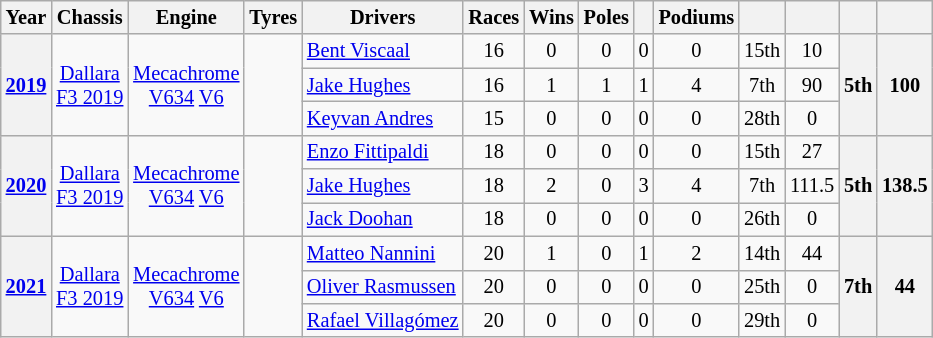<table class="wikitable" style="text-align:center; font-size:85%">
<tr>
<th>Year</th>
<th>Chassis</th>
<th>Engine</th>
<th>Tyres</th>
<th>Drivers</th>
<th>Races</th>
<th>Wins</th>
<th>Poles</th>
<th></th>
<th>Podiums</th>
<th></th>
<th></th>
<th></th>
<th></th>
</tr>
<tr>
<th rowspan=3><a href='#'>2019</a></th>
<td rowspan=3><a href='#'>Dallara</a><br><a href='#'>F3 2019</a></td>
<td rowspan=3><a href='#'>Mecachrome</a><br><a href='#'>V634</a> <a href='#'>V6</a></td>
<td rowspan=3></td>
<td align=left> <a href='#'>Bent Viscaal</a></td>
<td>16</td>
<td>0</td>
<td>0</td>
<td>0</td>
<td>0</td>
<td>15th</td>
<td>10</td>
<th rowspan=3>5th</th>
<th rowspan=3>100</th>
</tr>
<tr>
<td align=left> <a href='#'>Jake Hughes</a></td>
<td>16</td>
<td>1</td>
<td>1</td>
<td>1</td>
<td>4</td>
<td>7th</td>
<td>90</td>
</tr>
<tr>
<td align=left> <a href='#'>Keyvan Andres</a></td>
<td>15</td>
<td>0</td>
<td>0</td>
<td>0</td>
<td>0</td>
<td>28th</td>
<td>0</td>
</tr>
<tr>
<th rowspan=3><a href='#'>2020</a></th>
<td rowspan=3><a href='#'>Dallara</a><br><a href='#'>F3 2019</a></td>
<td rowspan=3><a href='#'>Mecachrome</a><br><a href='#'>V634</a> <a href='#'>V6</a></td>
<td rowspan=3></td>
<td align=left> <a href='#'>Enzo Fittipaldi</a></td>
<td>18</td>
<td>0</td>
<td>0</td>
<td>0</td>
<td>0</td>
<td>15th</td>
<td>27</td>
<th rowspan=3>5th</th>
<th rowspan=3>138.5</th>
</tr>
<tr>
<td align=left> <a href='#'>Jake Hughes</a></td>
<td>18</td>
<td>2</td>
<td>0</td>
<td>3</td>
<td>4</td>
<td>7th</td>
<td>111.5</td>
</tr>
<tr>
<td align=left> <a href='#'>Jack Doohan</a></td>
<td>18</td>
<td>0</td>
<td>0</td>
<td>0</td>
<td>0</td>
<td>26th</td>
<td>0</td>
</tr>
<tr>
<th rowspan=3><a href='#'>2021</a></th>
<td rowspan=3><a href='#'>Dallara</a><br><a href='#'>F3 2019</a></td>
<td rowspan=3><a href='#'>Mecachrome</a><br><a href='#'>V634</a> <a href='#'>V6</a></td>
<td rowspan=3></td>
<td align=left> <a href='#'>Matteo Nannini</a></td>
<td>20</td>
<td>1</td>
<td>0</td>
<td>1</td>
<td>2</td>
<td>14th</td>
<td>44</td>
<th rowspan=3>7th</th>
<th rowspan=3>44</th>
</tr>
<tr>
<td align=left> <a href='#'>Oliver Rasmussen</a></td>
<td>20</td>
<td>0</td>
<td>0</td>
<td>0</td>
<td>0</td>
<td>25th</td>
<td>0</td>
</tr>
<tr>
<td align=left> <a href='#'>Rafael Villagómez</a></td>
<td>20</td>
<td>0</td>
<td>0</td>
<td>0</td>
<td>0</td>
<td>29th</td>
<td>0</td>
</tr>
</table>
